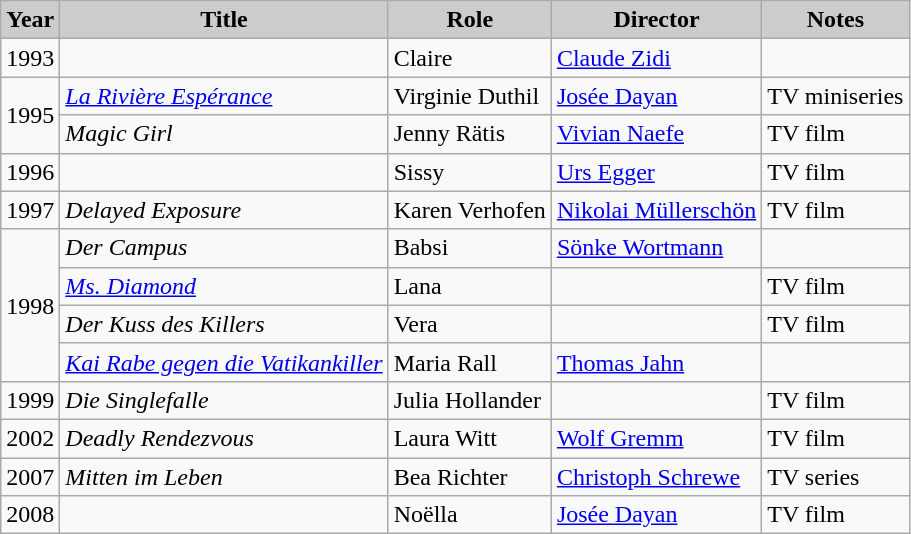<table class="wikitable">
<tr>
<th style="background: #CCCCCC;">Year</th>
<th style="background: #CCCCCC;">Title</th>
<th style="background: #CCCCCC;">Role</th>
<th style="background: #CCCCCC;">Director</th>
<th style="background: #CCCCCC;">Notes</th>
</tr>
<tr>
<td>1993</td>
<td><em></em></td>
<td>Claire</td>
<td><a href='#'>Claude Zidi</a></td>
<td></td>
</tr>
<tr>
<td rowspan=2>1995</td>
<td><em><a href='#'>La Rivière Espérance</a></em></td>
<td>Virginie Duthil</td>
<td><a href='#'>Josée Dayan</a></td>
<td>TV miniseries</td>
</tr>
<tr>
<td><em>Magic Girl</em></td>
<td>Jenny Rätis</td>
<td><a href='#'>Vivian Naefe</a></td>
<td>TV film</td>
</tr>
<tr>
<td>1996</td>
<td><em></em></td>
<td>Sissy</td>
<td><a href='#'>Urs Egger</a></td>
<td>TV film</td>
</tr>
<tr>
<td>1997</td>
<td><em>Delayed Exposure</em></td>
<td>Karen Verhofen</td>
<td><a href='#'>Nikolai Müllerschön</a></td>
<td>TV film</td>
</tr>
<tr>
<td rowspan=4>1998</td>
<td><em>Der Campus</em></td>
<td>Babsi</td>
<td><a href='#'>Sönke Wortmann</a></td>
<td></td>
</tr>
<tr>
<td><em><a href='#'>Ms. Diamond</a></em></td>
<td>Lana</td>
<td></td>
<td>TV film</td>
</tr>
<tr>
<td><em>Der Kuss des Killers</em></td>
<td>Vera</td>
<td></td>
<td>TV film</td>
</tr>
<tr>
<td><em><a href='#'>Kai Rabe gegen die Vatikankiller</a></em></td>
<td>Maria Rall</td>
<td><a href='#'>Thomas Jahn</a></td>
<td></td>
</tr>
<tr>
<td>1999</td>
<td><em>Die Singlefalle</em></td>
<td>Julia Hollander</td>
<td></td>
<td>TV film</td>
</tr>
<tr>
<td>2002</td>
<td><em>Deadly Rendezvous</em></td>
<td>Laura Witt</td>
<td><a href='#'>Wolf Gremm</a></td>
<td>TV film</td>
</tr>
<tr>
<td>2007</td>
<td><em>Mitten im Leben</em></td>
<td>Bea Richter</td>
<td><a href='#'>Christoph Schrewe</a></td>
<td>TV series</td>
</tr>
<tr>
<td>2008</td>
<td><em></em></td>
<td>Noëlla</td>
<td><a href='#'>Josée Dayan</a></td>
<td>TV film</td>
</tr>
</table>
